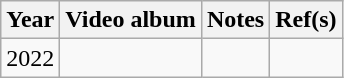<table class="wikitable">
<tr>
<th>Year</th>
<th>Video album</th>
<th>Notes</th>
<th>Ref(s)</th>
</tr>
<tr>
<td>2022</td>
<td></td>
<td></td>
<td></td>
</tr>
</table>
